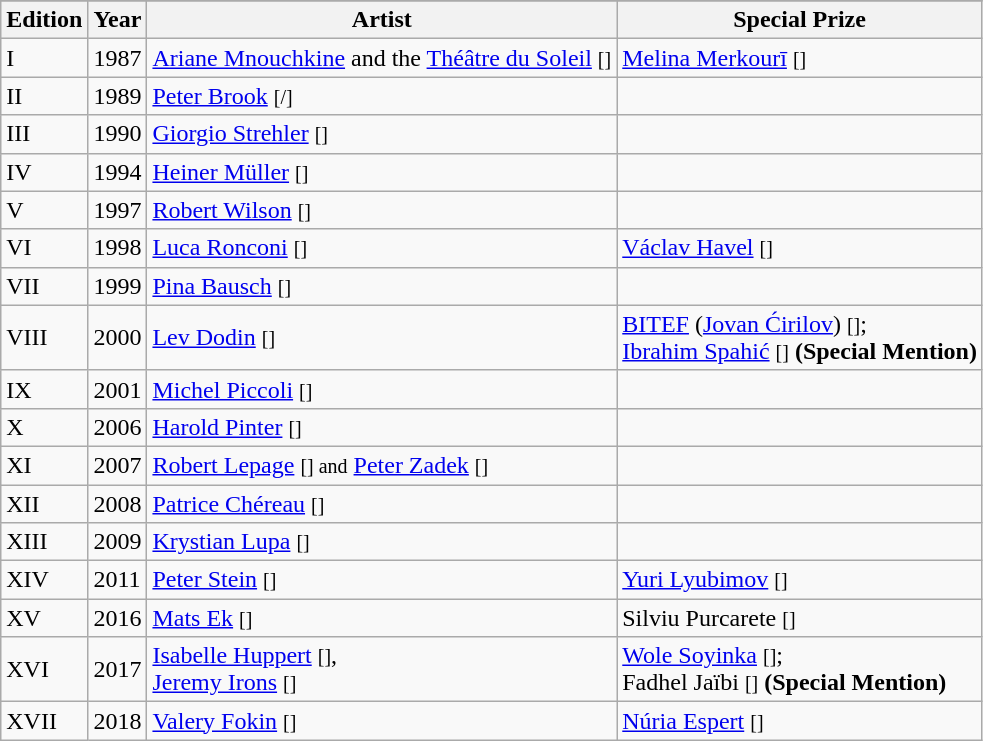<table class="wikitable sortable plainrowheaders">
<tr>
</tr>
<tr>
<th scope="col">Edition</th>
<th scope="col">Year</th>
<th scope="col">Artist</th>
<th>Special Prize</th>
</tr>
<tr>
<td>I</td>
<td>1987</td>
<td><a href='#'>Ariane Mnouchkine</a> and the <a href='#'>Théâtre du Soleil</a> <small>[]</small></td>
<td><a href='#'>Melina Merkourī</a> <small>[]</small></td>
</tr>
<tr>
<td>II</td>
<td>1989</td>
<td><a href='#'>Peter Brook</a> <small>[/]</small></td>
<td></td>
</tr>
<tr>
<td>III</td>
<td>1990</td>
<td><a href='#'>Giorgio Strehler</a> <small>[]</small></td>
<td></td>
</tr>
<tr>
<td>IV</td>
<td>1994</td>
<td><a href='#'>Heiner Müller</a> <small>[]</small></td>
<td></td>
</tr>
<tr>
<td>V</td>
<td>1997</td>
<td><a href='#'>Robert Wilson</a> <small>[]</small></td>
<td></td>
</tr>
<tr>
<td>VI</td>
<td>1998</td>
<td><a href='#'>Luca Ronconi</a> <small>[]</small></td>
<td><a href='#'>Václav Havel</a> <small>[]</small></td>
</tr>
<tr>
<td>VII</td>
<td>1999</td>
<td><a href='#'>Pina Bausch</a> <small>[]</small></td>
<td></td>
</tr>
<tr>
<td>VIII</td>
<td>2000</td>
<td><a href='#'>Lev Dodin</a> <small>[]</small></td>
<td><a href='#'>BITEF</a> (<a href='#'>Jovan Ćirilov</a>) <small>[]</small>;<br><a href='#'>Ibrahim Spahić</a> <small>[]</small> <strong>(Special Mention)</strong></td>
</tr>
<tr>
<td>IX</td>
<td>2001</td>
<td><a href='#'>Michel Piccoli</a> <small>[]</small></td>
<td></td>
</tr>
<tr>
<td>X</td>
<td>2006</td>
<td><a href='#'>Harold Pinter</a> <small>[]</small></td>
<td></td>
</tr>
<tr>
<td>XI</td>
<td>2007</td>
<td><a href='#'>Robert Lepage</a> <small>[] and</small> <a href='#'>Peter Zadek</a> <small>[]</small></td>
<td></td>
</tr>
<tr>
<td>XII</td>
<td>2008</td>
<td><a href='#'>Patrice Chéreau</a> <small>[]</small></td>
<td></td>
</tr>
<tr>
<td>XIII</td>
<td>2009</td>
<td><a href='#'>Krystian Lupa</a> <small>[]</small></td>
<td></td>
</tr>
<tr>
<td>XIV</td>
<td>2011</td>
<td><a href='#'>Peter Stein</a> <small>[]</small></td>
<td><a href='#'>Yuri Lyubimov</a> <small>[]</small></td>
</tr>
<tr>
<td>XV</td>
<td>2016</td>
<td><a href='#'>Mats Ek</a> <small>[]</small></td>
<td>Silviu Purcarete <small>[]</small></td>
</tr>
<tr>
<td>XVI</td>
<td>2017</td>
<td><a href='#'>Isabelle Huppert</a> <small>[]</small>,<br><a href='#'>Jeremy Irons</a> <small>[]</small></td>
<td><a href='#'>Wole Soyinka</a> <small>[]</small>;<br>Fadhel Jaïbi <small>[]</small> <strong>(Special Mention)</strong></td>
</tr>
<tr>
<td>XVII</td>
<td>2018</td>
<td><a href='#'>Valery Fokin</a> <small>[]</small></td>
<td><a href='#'>Núria Espert</a> <small>[]</small></td>
</tr>
</table>
